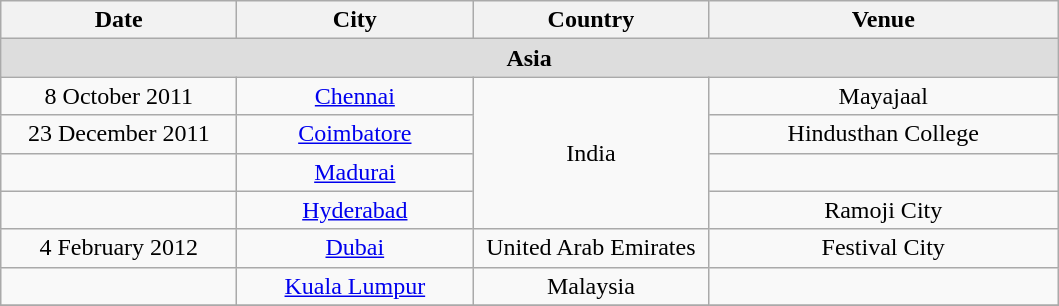<table class="wikitable" style="text-align:center;">
<tr>
<th width="150">Date</th>
<th width="150">City</th>
<th width="150">Country</th>
<th width="225">Venue</th>
</tr>
<tr bgcolor="#DDDDDD">
<td colspan="4"><strong>Asia</strong></td>
</tr>
<tr>
<td>8 October 2011</td>
<td><a href='#'>Chennai</a></td>
<td rowspan="4">India</td>
<td>Mayajaal</td>
</tr>
<tr>
<td>23 December 2011</td>
<td><a href='#'>Coimbatore</a></td>
<td>Hindusthan College</td>
</tr>
<tr>
<td></td>
<td><a href='#'>Madurai</a></td>
<td></td>
</tr>
<tr>
<td></td>
<td><a href='#'>Hyderabad</a></td>
<td>Ramoji City</td>
</tr>
<tr>
<td>4 February 2012</td>
<td><a href='#'>Dubai</a></td>
<td>United Arab Emirates</td>
<td>Festival City</td>
</tr>
<tr>
<td></td>
<td><a href='#'>Kuala Lumpur</a></td>
<td>Malaysia</td>
<td></td>
</tr>
<tr>
</tr>
</table>
